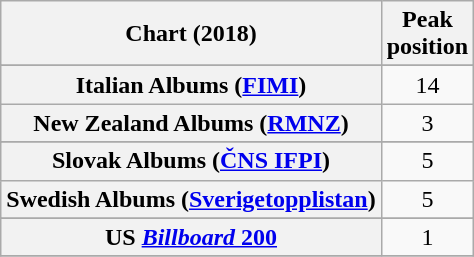<table class="wikitable sortable plainrowheaders" style="text-align:center">
<tr>
<th scope="col">Chart (2018)</th>
<th scope="col">Peak<br> position</th>
</tr>
<tr>
</tr>
<tr>
</tr>
<tr>
</tr>
<tr>
</tr>
<tr>
</tr>
<tr>
</tr>
<tr>
</tr>
<tr>
</tr>
<tr>
</tr>
<tr>
</tr>
<tr>
</tr>
<tr>
<th scope="row">Italian Albums (<a href='#'>FIMI</a>)</th>
<td>14</td>
</tr>
<tr>
<th scope="row">New Zealand Albums (<a href='#'>RMNZ</a>)</th>
<td>3</td>
</tr>
<tr>
</tr>
<tr>
</tr>
<tr>
<th scope="row">Slovak Albums (<a href='#'>ČNS IFPI</a>)</th>
<td>5</td>
</tr>
<tr>
<th scope="row">Swedish Albums (<a href='#'>Sverigetopplistan</a>)</th>
<td>5</td>
</tr>
<tr>
</tr>
<tr>
</tr>
<tr>
<th scope="row">US <a href='#'><em>Billboard</em> 200</a></th>
<td>1</td>
</tr>
<tr>
</tr>
</table>
